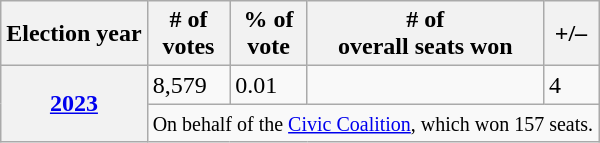<table class=wikitable>
<tr>
<th>Election year</th>
<th># of<br>votes</th>
<th>% of<br>vote</th>
<th># of<br>overall seats won</th>
<th>+/–</th>
</tr>
<tr>
<th rowspan="2"><a href='#'>2023</a></th>
<td>8,579</td>
<td>0.01</td>
<td></td>
<td> 4</td>
</tr>
<tr>
<td colspan=7><small>On behalf of the <a href='#'>Civic Coalition</a>, which won 157 seats.</small></td>
</tr>
</table>
